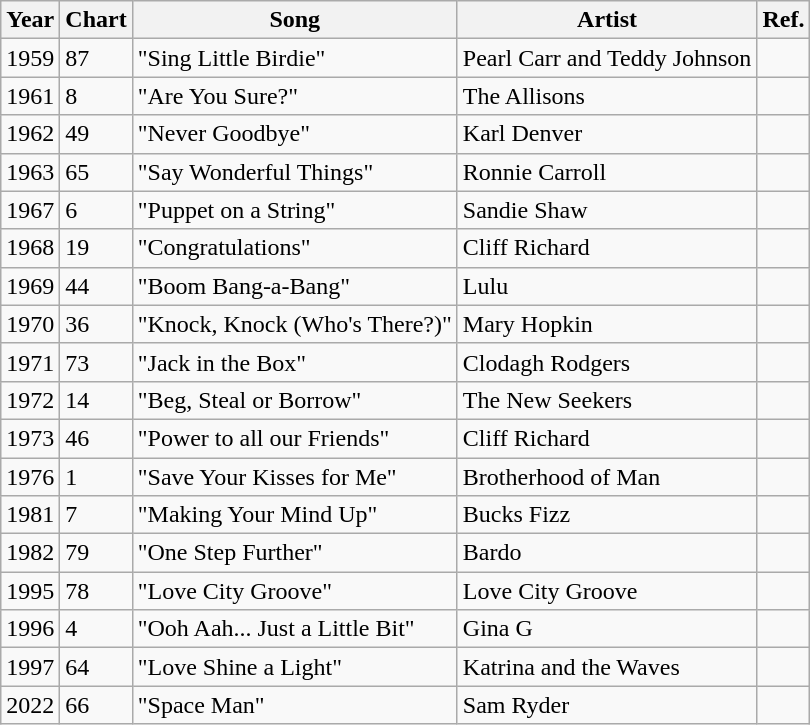<table class="sortable wikitable">
<tr>
<th>Year</th>
<th>Chart</th>
<th class="unsortable">Song</th>
<th class="unsortable">Artist</th>
<th>Ref.</th>
</tr>
<tr>
<td>1959</td>
<td>87</td>
<td>"Sing Little Birdie"</td>
<td>Pearl Carr and Teddy Johnson</td>
<td></td>
</tr>
<tr>
<td>1961</td>
<td>8</td>
<td>"Are You Sure?"</td>
<td>The Allisons</td>
<td></td>
</tr>
<tr>
<td>1962</td>
<td>49</td>
<td>"Never Goodbye"</td>
<td>Karl Denver</td>
<td></td>
</tr>
<tr>
<td>1963</td>
<td>65</td>
<td>"Say Wonderful Things"</td>
<td>Ronnie Carroll</td>
<td></td>
</tr>
<tr>
<td>1967</td>
<td>6</td>
<td>"Puppet on a String"</td>
<td>Sandie Shaw</td>
<td></td>
</tr>
<tr>
<td>1968</td>
<td>19</td>
<td>"Congratulations"</td>
<td>Cliff Richard</td>
<td></td>
</tr>
<tr>
<td>1969</td>
<td>44</td>
<td>"Boom Bang-a-Bang"</td>
<td>Lulu</td>
<td></td>
</tr>
<tr>
<td>1970</td>
<td>36</td>
<td>"Knock, Knock (Who's There?)"</td>
<td>Mary Hopkin</td>
<td></td>
</tr>
<tr>
<td>1971</td>
<td>73</td>
<td>"Jack in the Box"</td>
<td>Clodagh Rodgers</td>
<td></td>
</tr>
<tr>
<td>1972</td>
<td>14</td>
<td>"Beg, Steal or Borrow"</td>
<td>The New Seekers</td>
<td></td>
</tr>
<tr>
<td>1973</td>
<td>46</td>
<td>"Power to all our Friends"</td>
<td>Cliff Richard</td>
<td></td>
</tr>
<tr>
<td>1976</td>
<td>1</td>
<td>"Save Your Kisses for Me"</td>
<td>Brotherhood of Man</td>
<td></td>
</tr>
<tr>
<td>1981</td>
<td>7</td>
<td>"Making Your Mind Up"</td>
<td>Bucks Fizz</td>
<td></td>
</tr>
<tr>
<td>1982</td>
<td>79</td>
<td>"One Step Further"</td>
<td>Bardo</td>
<td></td>
</tr>
<tr>
<td>1995</td>
<td>78</td>
<td>"Love City Groove"</td>
<td>Love City Groove</td>
<td></td>
</tr>
<tr>
<td>1996</td>
<td>4</td>
<td>"Ooh Aah... Just a Little Bit"</td>
<td>Gina G</td>
<td></td>
</tr>
<tr>
<td>1997</td>
<td>64</td>
<td>"Love Shine a Light"</td>
<td>Katrina and the Waves</td>
<td></td>
</tr>
<tr>
<td>2022</td>
<td>66</td>
<td>"Space Man"</td>
<td>Sam Ryder</td>
<td></td>
</tr>
</table>
